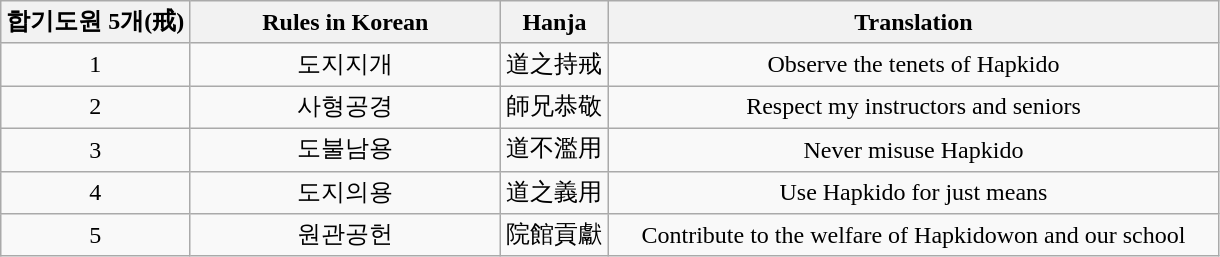<table class="wikitable">
<tr>
<th style="text-align:center;">합기도원 5개(戒)</th>
<th style="text-align:center; width:200px;">Rules in Korean</th>
<th>Hanja</th>
<th style="text-align:center; width:400px;">Translation</th>
</tr>
<tr style="text-align:center;">
<td>1</td>
<td style="text-align:center;">도지지개</td>
<td>道之持戒</td>
<td style="text-align:center;">Observe the tenets of Hapkido</td>
</tr>
<tr style="text-align:center;">
<td>2</td>
<td style="text-align:center;">사형공경</td>
<td>師兄恭敬</td>
<td style="text-align:center;">Respect my instructors and seniors</td>
</tr>
<tr style="text-align:center;">
<td>3</td>
<td style="text-align:center;">도불남용</td>
<td>道不濫用</td>
<td style="text-align:center;">Never misuse Hapkido</td>
</tr>
<tr style="text-align:center;">
<td>4</td>
<td style="text-align:center;">도지의용</td>
<td>道之義用</td>
<td style="text-align:center;">Use Hapkido for just means</td>
</tr>
<tr style="text-align:center;">
<td>5</td>
<td style="text-align:center;">원관공헌</td>
<td>院館貢獻</td>
<td style="text-align:center;">Contribute to the welfare of Hapkidowon and our school</td>
</tr>
</table>
